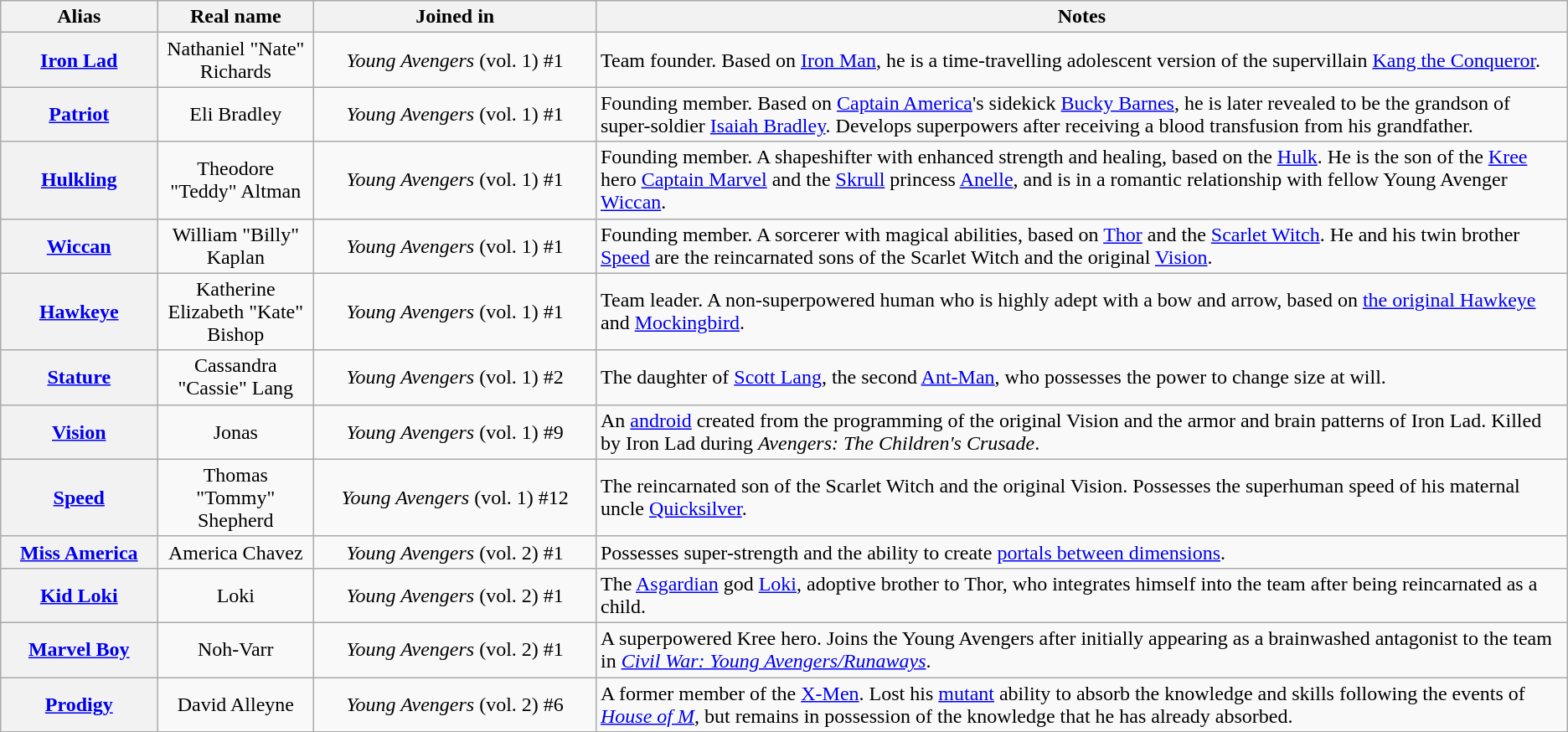<table class="wikitable sortable" style="text-align:center">
<tr>
<th scope="col" style="width:10%;">Alias</th>
<th scope="col" style="width:10%;" class="unsortable">Real name</th>
<th scope="col" style="width:18%;">Joined in</th>
<th scope="col" class="unsortable">Notes</th>
</tr>
<tr>
<th scope="row"><a href='#'>Iron Lad</a></th>
<td>Nathaniel "Nate" Richards</td>
<td><em>Young Avengers</em> (vol. 1) #1</td>
<td align="left">Team founder. Based on <a href='#'>Iron Man</a>, he is a time-travelling adolescent version of the supervillain <a href='#'>Kang the Conqueror</a>.</td>
</tr>
<tr>
<th scope="row"><a href='#'>Patriot</a></th>
<td>Eli Bradley</td>
<td><em>Young Avengers</em> (vol. 1) #1</td>
<td align="left">Founding member. Based on <a href='#'>Captain America</a>'s sidekick <a href='#'>Bucky Barnes</a>, he is later revealed to be the grandson of super-soldier <a href='#'>Isaiah Bradley</a>. Develops superpowers after receiving a blood transfusion from his grandfather.</td>
</tr>
<tr>
<th scope="row"><a href='#'>Hulkling</a></th>
<td>Theodore "Teddy" Altman</td>
<td><em>Young Avengers</em> (vol. 1) #1</td>
<td align="left">Founding member. A shapeshifter with enhanced strength and healing, based on the <a href='#'>Hulk</a>. He is the son of the <a href='#'>Kree</a> hero <a href='#'>Captain Marvel</a> and the <a href='#'>Skrull</a> princess <a href='#'>Anelle</a>, and is in a romantic relationship with fellow Young Avenger <a href='#'>Wiccan</a>.</td>
</tr>
<tr>
<th scope="row"><a href='#'>Wiccan</a></th>
<td>William "Billy" Kaplan</td>
<td><em>Young Avengers</em> (vol. 1) #1</td>
<td align="left">Founding member. A sorcerer with magical abilities, based on <a href='#'>Thor</a> and the <a href='#'>Scarlet Witch</a>. He and his twin brother <a href='#'>Speed</a> are the reincarnated sons of the Scarlet Witch and the original <a href='#'>Vision</a>.</td>
</tr>
<tr>
<th scope="row"><a href='#'>Hawkeye</a></th>
<td>Katherine Elizabeth "Kate" Bishop</td>
<td><em>Young Avengers</em> (vol. 1) #1</td>
<td align="left">Team leader. A non-superpowered human who is highly adept with a bow and arrow, based on <a href='#'>the original Hawkeye</a> and <a href='#'>Mockingbird</a>.</td>
</tr>
<tr>
<th scope="row"><a href='#'>Stature</a></th>
<td>Cassandra "Cassie" Lang</td>
<td><em>Young Avengers</em> (vol. 1) #2</td>
<td align="left">The daughter of <a href='#'>Scott Lang</a>, the second <a href='#'>Ant-Man</a>, who possesses the power to change size at will.</td>
</tr>
<tr>
<th scope="row"><a href='#'>Vision</a></th>
<td>Jonas</td>
<td><em>Young Avengers</em> (vol. 1) #9</td>
<td align="left">An <a href='#'>android</a> created from the programming of the original Vision and the armor and brain patterns of Iron Lad. Killed by Iron Lad during <em>Avengers: The Children's Crusade</em>.</td>
</tr>
<tr>
<th scope="row"><a href='#'>Speed</a></th>
<td>Thomas "Tommy" Shepherd</td>
<td><em>Young Avengers</em> (vol. 1) #12</td>
<td align="left">The reincarnated son of the Scarlet Witch and the original Vision. Possesses the superhuman speed of his maternal uncle <a href='#'>Quicksilver</a>.</td>
</tr>
<tr>
<th scope="row"><a href='#'>Miss America</a></th>
<td>America Chavez</td>
<td><em>Young Avengers</em> (vol. 2) #1</td>
<td align="left">Possesses super-strength and the ability to create <a href='#'>portals between dimensions</a>.</td>
</tr>
<tr>
<th scope="row"><a href='#'>Kid Loki</a></th>
<td>Loki</td>
<td><em>Young Avengers</em> (vol. 2) #1</td>
<td align="left">The <a href='#'>Asgardian</a> god <a href='#'>Loki</a>, adoptive brother to Thor, who integrates himself into the team after being reincarnated as a child.</td>
</tr>
<tr>
<th scope="row"><a href='#'>Marvel Boy</a></th>
<td>Noh-Varr</td>
<td><em>Young Avengers</em> (vol. 2) #1</td>
<td align="left">A superpowered Kree hero. Joins the Young Avengers after initially appearing as a brainwashed antagonist to the team in <em><a href='#'>Civil War: Young Avengers/Runaways</a></em>.</td>
</tr>
<tr>
<th scope="row"><a href='#'>Prodigy</a></th>
<td>David Alleyne</td>
<td><em>Young Avengers</em> (vol. 2) #6</td>
<td align="left">A former member of the <a href='#'>X-Men</a>. Lost his <a href='#'>mutant</a> ability to absorb the knowledge and skills following the events of <em><a href='#'>House of M</a></em>, but remains in possession of the knowledge that he has already absorbed.</td>
</tr>
<tr>
</tr>
</table>
